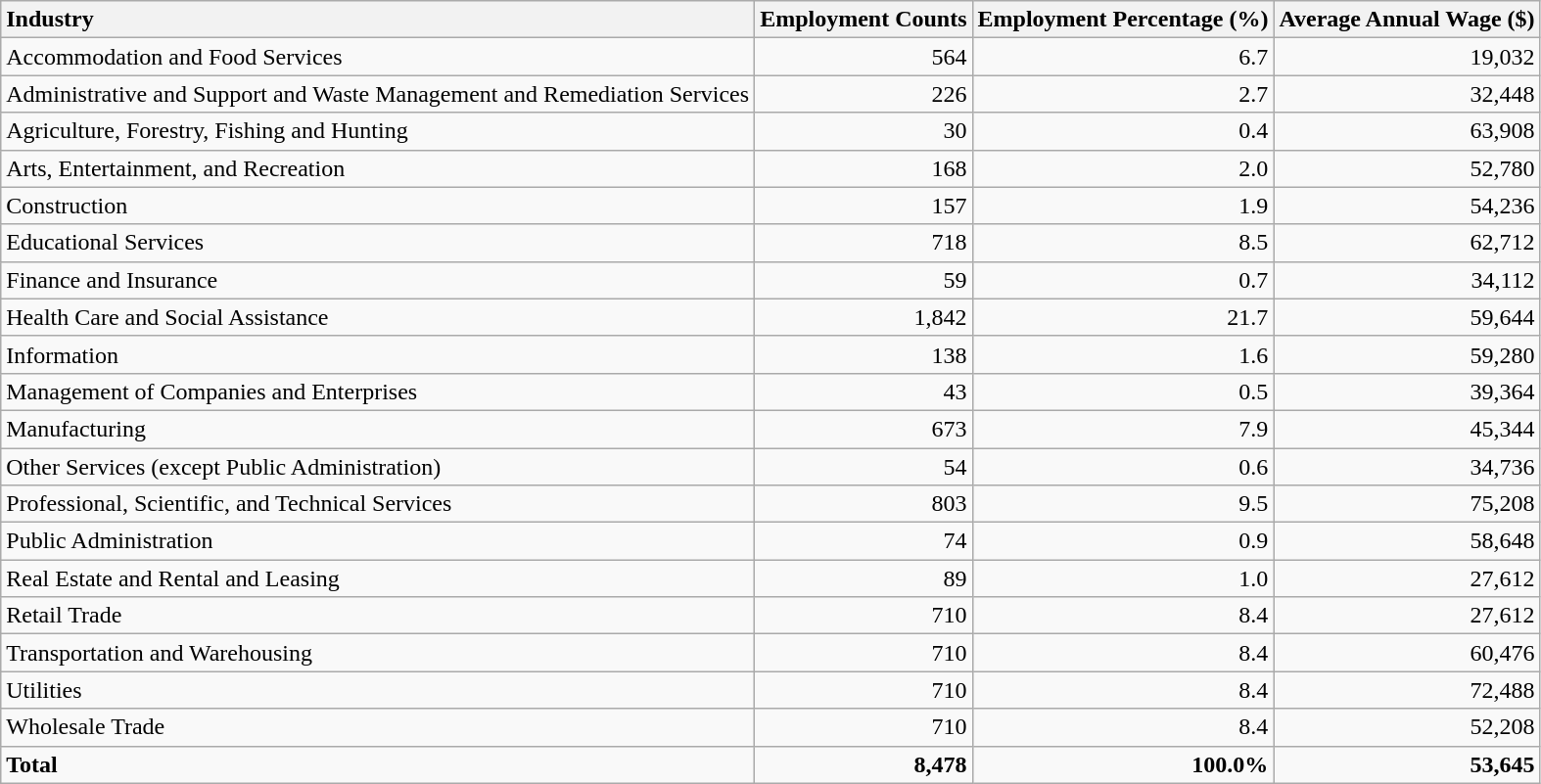<table class="wikitable sortable">
<tr>
<th style="text-align:left;">Industry</th>
<th style="text-align:right;">Employment Counts</th>
<th style="text-align:right;">Employment Percentage (%)</th>
<th style="text-align:right;">Average Annual Wage ($)</th>
</tr>
<tr>
<td style="text-align:left;">Accommodation and Food Services</td>
<td style="text-align:right;">564</td>
<td style="text-align:right;">6.7</td>
<td style="text-align:right;">19,032</td>
</tr>
<tr>
<td style="text-align:left;">Administrative and Support and Waste Management and Remediation Services</td>
<td style="text-align:right;">226</td>
<td style="text-align:right;">2.7</td>
<td style="text-align:right;">32,448</td>
</tr>
<tr>
<td style="text-align:left;">Agriculture, Forestry, Fishing and Hunting</td>
<td style="text-align:right;">30</td>
<td style="text-align:right;">0.4</td>
<td style="text-align:right;">63,908</td>
</tr>
<tr>
<td style="text-align:left;">Arts, Entertainment, and Recreation</td>
<td style="text-align:right;">168</td>
<td style="text-align:right;">2.0</td>
<td style="text-align:right;">52,780</td>
</tr>
<tr>
<td style="text-align:left;">Construction</td>
<td style="text-align:right;">157</td>
<td style="text-align:right;">1.9</td>
<td style="text-align:right;">54,236</td>
</tr>
<tr>
<td style="text-align:left;">Educational Services</td>
<td style="text-align:right;">718</td>
<td style="text-align:right;">8.5</td>
<td style="text-align:right;">62,712</td>
</tr>
<tr>
<td style="text-align:left;">Finance and Insurance</td>
<td style="text-align:right;">59</td>
<td style="text-align:right;">0.7</td>
<td style="text-align:right;">34,112</td>
</tr>
<tr>
<td style="text-align:left;">Health Care and Social Assistance</td>
<td style="text-align:right;">1,842</td>
<td style="text-align:right;">21.7</td>
<td style="text-align:right;">59,644</td>
</tr>
<tr>
<td style="text-align:left;">Information</td>
<td style="text-align:right;">138</td>
<td style="text-align:right;">1.6</td>
<td style="text-align:right;">59,280</td>
</tr>
<tr>
<td style="text-align:left;">Management of Companies and Enterprises</td>
<td style="text-align:right;">43</td>
<td style="text-align:right;">0.5</td>
<td style="text-align:right;">39,364</td>
</tr>
<tr>
<td style="text-align:left;">Manufacturing</td>
<td style="text-align:right;">673</td>
<td style="text-align:right;">7.9</td>
<td style="text-align:right;">45,344</td>
</tr>
<tr>
<td style="text-align:left;">Other Services (except Public Administration)</td>
<td style="text-align:right;">54</td>
<td style="text-align:right;">0.6</td>
<td style="text-align:right;">34,736</td>
</tr>
<tr>
<td style="text-align:left;">Professional, Scientific, and Technical Services</td>
<td style="text-align:right;">803</td>
<td style="text-align:right;">9.5</td>
<td style="text-align:right;">75,208</td>
</tr>
<tr>
<td style="text-align:left;">Public Administration</td>
<td style="text-align:right;">74</td>
<td style="text-align:right;">0.9</td>
<td style="text-align:right;">58,648</td>
</tr>
<tr>
<td style="text-align:left;">Real Estate and Rental and Leasing</td>
<td style="text-align:right;">89</td>
<td style="text-align:right;">1.0</td>
<td style="text-align:right;">27,612</td>
</tr>
<tr>
<td style="text-align:left;">Retail Trade</td>
<td style="text-align:right;">710</td>
<td style="text-align:right;">8.4</td>
<td style="text-align:right;">27,612</td>
</tr>
<tr>
<td style="text-align:left;">Transportation and Warehousing</td>
<td style="text-align:right;">710</td>
<td style="text-align:right;">8.4</td>
<td style="text-align:right;">60,476</td>
</tr>
<tr>
<td style="text-align:left;">Utilities</td>
<td style="text-align:right;">710</td>
<td style="text-align:right;">8.4</td>
<td style="text-align:right;">72,488</td>
</tr>
<tr>
<td style="text-align:left;">Wholesale Trade</td>
<td style="text-align:right;">710</td>
<td style="text-align:right;">8.4</td>
<td style="text-align:right;">52,208</td>
</tr>
<tr>
<td style="text-align:left; font-weight:bold;"><strong>Total</strong></td>
<td style="text-align:right; font-weight:bold;"><strong>8,478</strong></td>
<td style="text-align:right; font-weight:bold;"><strong>100.0%</strong></td>
<td style="text-align:right; font-weight:bold;"><strong>53,645</strong></td>
</tr>
</table>
